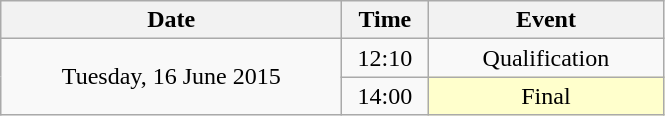<table class = "wikitable" style="text-align:center;">
<tr>
<th width=220>Date</th>
<th width=50>Time</th>
<th width=150>Event</th>
</tr>
<tr>
<td rowspan=2>Tuesday, 16 June 2015</td>
<td>12:10</td>
<td>Qualification</td>
</tr>
<tr>
<td>14:00</td>
<td bgcolor=ffffcc>Final</td>
</tr>
</table>
